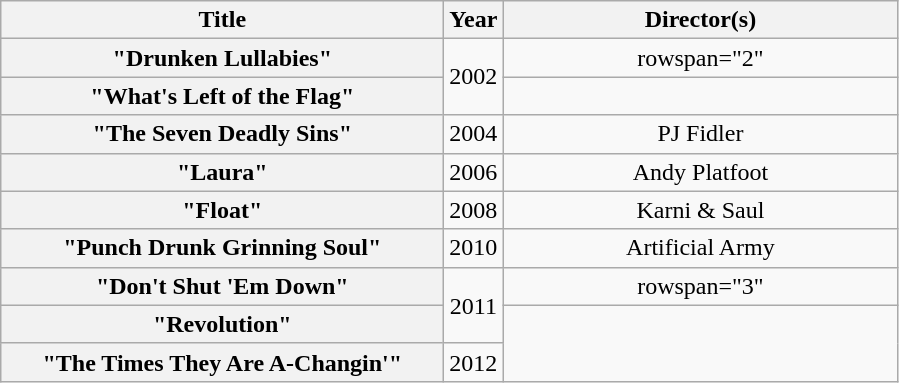<table class="wikitable plainrowheaders" style="text-align:center;">
<tr>
<th scope="col" style="width:18em;">Title</th>
<th scope="col">Year</th>
<th scope="col" style="width:16em;">Director(s)</th>
</tr>
<tr>
<th scope="row">"Drunken Lullabies"</th>
<td rowspan="2">2002</td>
<td>rowspan="2" </td>
</tr>
<tr>
<th scope="row">"What's Left of the Flag"</th>
</tr>
<tr>
<th scope="row">"The Seven Deadly Sins"</th>
<td>2004</td>
<td>PJ Fidler</td>
</tr>
<tr>
<th scope="row">"Laura"</th>
<td>2006</td>
<td>Andy Platfoot</td>
</tr>
<tr>
<th scope="row">"Float"</th>
<td>2008</td>
<td>Karni & Saul</td>
</tr>
<tr>
<th scope="row">"Punch Drunk Grinning Soul"</th>
<td>2010</td>
<td>Artificial Army</td>
</tr>
<tr>
<th scope="row">"Don't Shut 'Em Down"</th>
<td rowspan="2">2011</td>
<td>rowspan="3" </td>
</tr>
<tr>
<th scope="row">"Revolution"</th>
</tr>
<tr>
<th scope="row">"The Times They Are A-Changin'"</th>
<td>2012</td>
</tr>
</table>
